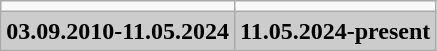<table class="wikitable sortable" style="border:1px solid #aaa">
<tr style="text-align:center;">
<th style="background:#f9f9f9;"></th>
<th style="background:#f9f9f9;"></th>
</tr>
<tr>
<th style="background:#ccc;">03.09.2010-11.05.2024</th>
<th style="background:#ccc;">11.05.2024-present</th>
</tr>
</table>
